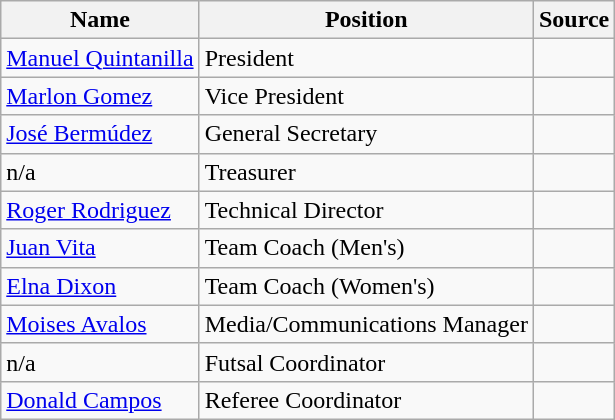<table class="wikitable">
<tr>
<th>Name</th>
<th>Position</th>
<th>Source</th>
</tr>
<tr>
<td> <a href='#'>Manuel Quintanilla</a></td>
<td>President</td>
<td></td>
</tr>
<tr>
<td> <a href='#'>Marlon Gomez</a></td>
<td>Vice President</td>
<td></td>
</tr>
<tr>
<td> <a href='#'>José Bermúdez</a></td>
<td>General Secretary</td>
<td></td>
</tr>
<tr>
<td>n/a</td>
<td>Treasurer</td>
<td></td>
</tr>
<tr>
<td> <a href='#'>Roger Rodriguez</a></td>
<td>Technical Director</td>
<td></td>
</tr>
<tr>
<td> <a href='#'>Juan Vita</a></td>
<td>Team Coach (Men's)</td>
<td></td>
</tr>
<tr>
<td> <a href='#'>Elna Dixon</a></td>
<td>Team Coach (Women's)</td>
<td></td>
</tr>
<tr>
<td> <a href='#'>Moises Avalos</a></td>
<td>Media/Communications Manager</td>
<td></td>
</tr>
<tr>
<td>n/a</td>
<td>Futsal Coordinator</td>
<td></td>
</tr>
<tr>
<td> <a href='#'>Donald Campos</a></td>
<td>Referee Coordinator</td>
<td></td>
</tr>
</table>
